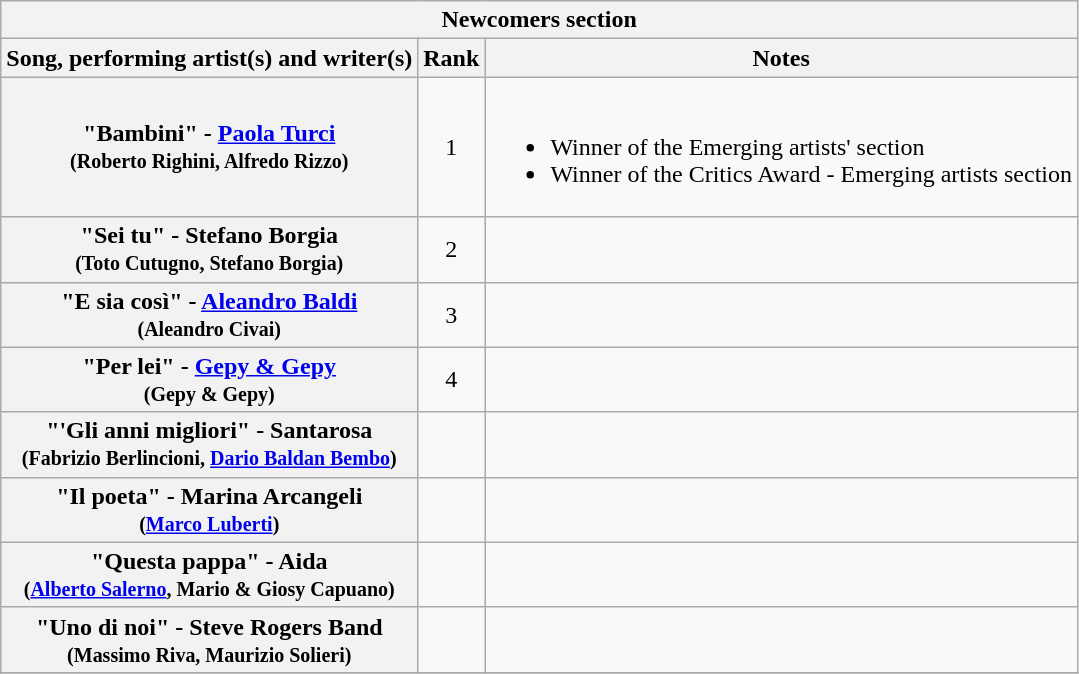<table class="plainrowheaders wikitable">
<tr>
<th colspan="3">Newcomers section </th>
</tr>
<tr>
<th>Song, performing artist(s) and writer(s)</th>
<th>Rank</th>
<th>Notes</th>
</tr>
<tr>
<th scope="row">"Bambini" - <a href='#'>Paola Turci</a> <br><small>(Roberto Righini, Alfredo Rizzo)</small></th>
<td style="text-align:center;">1</td>
<td><br><ul><li>Winner of the Emerging artists' section</li><li>Winner of the Critics Award - Emerging artists section</li></ul></td>
</tr>
<tr>
<th scope="row">"Sei tu" - Stefano Borgia <br><small>(Toto Cutugno, Stefano Borgia)</small></th>
<td style="text-align:center;">2</td>
<td></td>
</tr>
<tr>
<th scope="row">"E sia così" - <a href='#'>Aleandro Baldi</a> <br><small>(Aleandro Civai)</small></th>
<td style="text-align:center;">3</td>
<td></td>
</tr>
<tr>
<th scope="row">"Per lei" - <a href='#'>Gepy & Gepy</a> <br><small>(Gepy & Gepy)</small></th>
<td style="text-align:center;">4</td>
<td></td>
</tr>
<tr>
<th scope="row">"'Gli anni migliori" - Santarosa <br><small>(Fabrizio Berlincioni, <a href='#'>Dario Baldan Bembo</a>)</small></th>
<td></td>
<td></td>
</tr>
<tr>
<th scope="row">"Il poeta" - Marina Arcangeli <br><small>(<a href='#'>Marco Luberti</a>)</small></th>
<td></td>
<td></td>
</tr>
<tr>
<th scope="row">"Questa pappa" - Aida <br><small>(<a href='#'>Alberto Salerno</a>, Mario & Giosy Capuano)</small></th>
<td></td>
<td></td>
</tr>
<tr>
<th scope="row">"Uno di noi" - Steve Rogers Band <br><small>(Massimo Riva, Maurizio Solieri)</small></th>
<td></td>
<td></td>
</tr>
<tr>
</tr>
</table>
